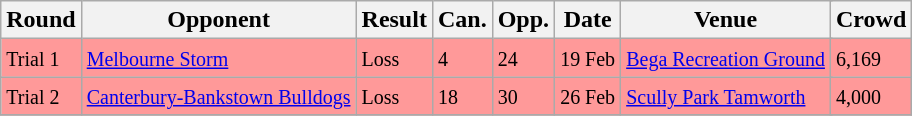<table class="wikitable" style="text-align:left;">
<tr>
<th>Round</th>
<th>Opponent</th>
<th>Result</th>
<th>Can.</th>
<th>Opp.</th>
<th>Date</th>
<th colspan="2">Venue</th>
<th>Crowd</th>
</tr>
<tr bgcolor="#ff9999">
<td><small>Trial 1</small></td>
<td><small><a href='#'>Melbourne Storm</a></small></td>
<td><small>Loss</small></td>
<td><small>4</small></td>
<td><small>24</small></td>
<td><small>19 Feb</small></td>
<td colspan="2"><small><a href='#'>Bega Recreation Ground</a></small></td>
<td><small>6,169</small></td>
</tr>
<tr bgcolor="#ff9999">
<td><small>Trial 2</small></td>
<td><small><a href='#'>Canterbury-Bankstown Bulldogs</a></small></td>
<td><small>Loss</small></td>
<td><small>18</small></td>
<td><small>30</small></td>
<td><small>26 Feb</small></td>
<td colspan="2"><small><a href='#'>Scully Park Tamworth</a></small></td>
<td><small>4,000</small></td>
</tr>
<tr>
</tr>
</table>
